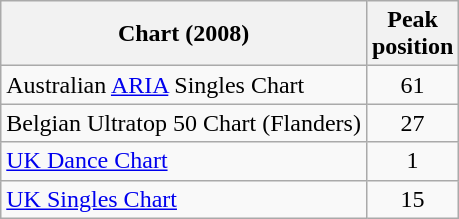<table class="wikitable sortable">
<tr>
<th>Chart (2008)</th>
<th>Peak<br>position</th>
</tr>
<tr>
<td>Australian <a href='#'>ARIA</a> Singles Chart</td>
<td style="text-align:center;">61</td>
</tr>
<tr>
<td>Belgian Ultratop 50 Chart (Flanders)</td>
<td style="text-align:center;">27</td>
</tr>
<tr>
<td><a href='#'>UK Dance Chart</a></td>
<td style="text-align:center;">1</td>
</tr>
<tr>
<td><a href='#'>UK Singles Chart</a></td>
<td style="text-align:center;">15</td>
</tr>
</table>
